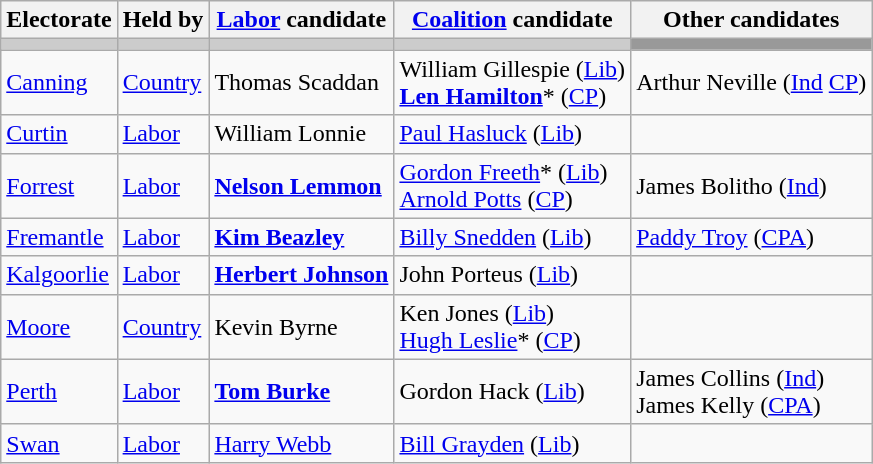<table class="wikitable">
<tr>
<th>Electorate</th>
<th>Held by</th>
<th><a href='#'>Labor</a> candidate</th>
<th><a href='#'>Coalition</a> candidate</th>
<th>Other candidates</th>
</tr>
<tr bgcolor="#cccccc">
<td></td>
<td></td>
<td></td>
<td></td>
<td bgcolor="#999999"></td>
</tr>
<tr>
<td><a href='#'>Canning</a></td>
<td><a href='#'>Country</a></td>
<td>Thomas Scaddan</td>
<td>William Gillespie (<a href='#'>Lib</a>)<br><strong><a href='#'>Len Hamilton</a></strong>* (<a href='#'>CP</a>)</td>
<td>Arthur Neville (<a href='#'>Ind</a> <a href='#'>CP</a>)</td>
</tr>
<tr>
<td><a href='#'>Curtin</a></td>
<td><a href='#'>Labor</a></td>
<td>William Lonnie</td>
<td><a href='#'>Paul Hasluck</a> (<a href='#'>Lib</a>)</td>
<td></td>
</tr>
<tr>
<td><a href='#'>Forrest</a></td>
<td><a href='#'>Labor</a></td>
<td><strong><a href='#'>Nelson Lemmon</a></strong></td>
<td><a href='#'>Gordon Freeth</a>* (<a href='#'>Lib</a>)<br><a href='#'>Arnold Potts</a> (<a href='#'>CP</a>)</td>
<td>James Bolitho (<a href='#'>Ind</a>)</td>
</tr>
<tr>
<td><a href='#'>Fremantle</a></td>
<td><a href='#'>Labor</a></td>
<td><strong><a href='#'>Kim Beazley</a></strong></td>
<td><a href='#'>Billy Snedden</a> (<a href='#'>Lib</a>)</td>
<td><a href='#'>Paddy Troy</a> (<a href='#'>CPA</a>)</td>
</tr>
<tr>
<td><a href='#'>Kalgoorlie</a></td>
<td><a href='#'>Labor</a></td>
<td><strong><a href='#'>Herbert Johnson</a></strong></td>
<td>John Porteus (<a href='#'>Lib</a>)</td>
<td></td>
</tr>
<tr>
<td><a href='#'>Moore</a></td>
<td><a href='#'>Country</a></td>
<td>Kevin Byrne</td>
<td>Ken Jones (<a href='#'>Lib</a>)<br><a href='#'>Hugh Leslie</a>* (<a href='#'>CP</a>)</td>
<td></td>
</tr>
<tr>
<td><a href='#'>Perth</a></td>
<td><a href='#'>Labor</a></td>
<td><strong><a href='#'>Tom Burke</a></strong></td>
<td>Gordon Hack (<a href='#'>Lib</a>)</td>
<td>James Collins (<a href='#'>Ind</a>)<br>James Kelly (<a href='#'>CPA</a>)</td>
</tr>
<tr>
<td><a href='#'>Swan</a></td>
<td><a href='#'>Labor</a></td>
<td><a href='#'>Harry Webb</a></td>
<td><a href='#'>Bill Grayden</a> (<a href='#'>Lib</a>)</td>
<td></td>
</tr>
</table>
